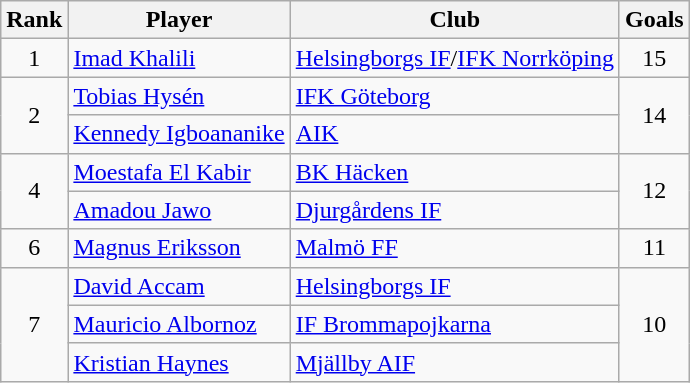<table class="wikitable" style="text-align:center">
<tr>
<th>Rank</th>
<th>Player</th>
<th>Club</th>
<th>Goals</th>
</tr>
<tr>
<td>1</td>
<td align="left"> <a href='#'>Imad Khalili</a></td>
<td align="left"><a href='#'>Helsingborgs IF</a>/<a href='#'>IFK Norrköping</a></td>
<td>15</td>
</tr>
<tr>
<td rowspan="2">2</td>
<td align="left"> <a href='#'>Tobias Hysén</a></td>
<td align="left"><a href='#'>IFK Göteborg</a></td>
<td rowspan="2">14</td>
</tr>
<tr>
<td align="left"> <a href='#'>Kennedy Igboananike</a></td>
<td align="left"><a href='#'>AIK</a></td>
</tr>
<tr>
<td rowspan="2">4</td>
<td align="left"> <a href='#'>Moestafa El Kabir</a></td>
<td align="left"><a href='#'>BK Häcken</a></td>
<td rowspan="2">12</td>
</tr>
<tr>
<td align="left"> <a href='#'>Amadou Jawo</a></td>
<td align="left"><a href='#'>Djurgårdens IF</a></td>
</tr>
<tr>
<td>6</td>
<td align="left"> <a href='#'>Magnus Eriksson</a></td>
<td align="left"><a href='#'>Malmö FF</a></td>
<td>11</td>
</tr>
<tr>
<td rowspan="3">7</td>
<td align="left"> <a href='#'>David Accam</a></td>
<td align="left"><a href='#'>Helsingborgs IF</a></td>
<td rowspan="3">10</td>
</tr>
<tr>
<td align="left"> <a href='#'>Mauricio Albornoz</a></td>
<td align="left"><a href='#'>IF Brommapojkarna</a></td>
</tr>
<tr>
<td align="left"> <a href='#'>Kristian Haynes</a></td>
<td align="left"><a href='#'>Mjällby AIF</a></td>
</tr>
</table>
